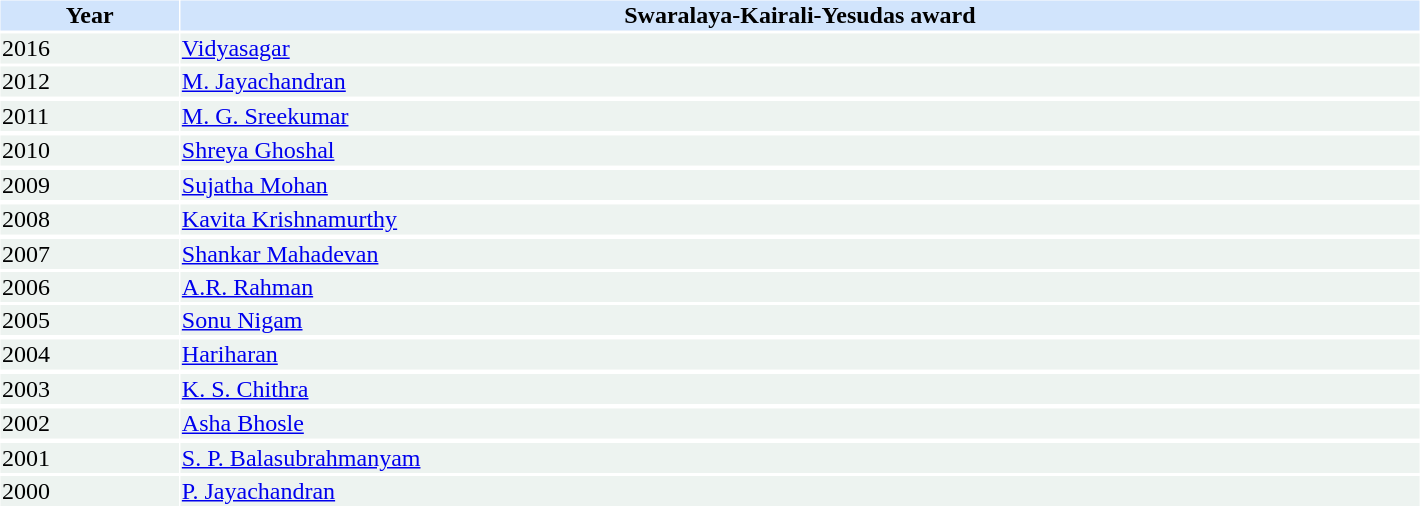<table cellspacing="1" cellpadding="1" border="0" width="75%">
<tr bgcolor="#d1e4fc">
<th>Year</th>
<th>Swaralaya-Kairali-Yesudas award</th>
</tr>
<tr>
</tr>
<tr bgcolor=#edf3fk>
<td>2016</td>
<td><a href='#'>Vidyasagar</a></td>
</tr>
<tr>
</tr>
<tr bgcolor=#edf3fk>
<td>2012</td>
<td><a href='#'>M. Jayachandran</a></td>
</tr>
<tr>
</tr>
<tr>
</tr>
<tr bgcolor=#edf3fk>
<td>2011</td>
<td><a href='#'>M. G. Sreekumar</a></td>
</tr>
<tr>
</tr>
<tr>
</tr>
<tr bgcolor=#edf3fk>
<td>2010</td>
<td><a href='#'>Shreya Ghoshal</a></td>
</tr>
<tr>
</tr>
<tr>
</tr>
<tr bgcolor=#edf3fk>
<td>2009</td>
<td><a href='#'>Sujatha Mohan</a></td>
</tr>
<tr>
</tr>
<tr>
</tr>
<tr bgcolor=#edf3fk>
<td>2008</td>
<td><a href='#'>Kavita Krishnamurthy</a></td>
</tr>
<tr>
</tr>
<tr>
</tr>
<tr bgcolor=#edf3fk>
<td>2007</td>
<td><a href='#'>Shankar Mahadevan</a></td>
</tr>
<tr>
</tr>
<tr bgcolor=#edf3fk>
<td>2006</td>
<td><a href='#'>A.R. Rahman</a></td>
</tr>
<tr>
</tr>
<tr bgcolor=#edf3fk>
<td>2005</td>
<td><a href='#'>Sonu Nigam</a></td>
</tr>
<tr>
</tr>
<tr>
</tr>
<tr bgcolor=#edf3fk>
<td>2004</td>
<td><a href='#'>Hariharan</a></td>
</tr>
<tr>
</tr>
<tr>
</tr>
<tr bgcolor=#edf3fk>
<td>2003</td>
<td><a href='#'>K. S. Chithra</a></td>
</tr>
<tr>
</tr>
<tr>
</tr>
<tr bgcolor=#edf3fk>
<td>2002</td>
<td><a href='#'>Asha Bhosle</a></td>
</tr>
<tr>
</tr>
<tr>
</tr>
<tr bgcolor=#edf3fk>
<td>2001</td>
<td><a href='#'>S. P. Balasubrahmanyam</a></td>
</tr>
<tr>
</tr>
<tr bgcolor=#edf3fk>
<td>2000</td>
<td><a href='#'>P. Jayachandran</a></td>
</tr>
</table>
